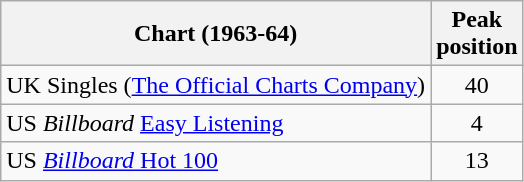<table class="wikitable sortable">
<tr>
<th>Chart (1963-64)</th>
<th>Peak<br>position</th>
</tr>
<tr>
<td>UK Singles (<a href='#'>The Official Charts Company</a>)</td>
<td align="center">40</td>
</tr>
<tr>
<td align="left">US <em>Billboard</em> <a href='#'>Easy Listening</a></td>
<td align="center">4</td>
</tr>
<tr>
<td align="left">US <a href='#'><em>Billboard</em> Hot 100</a></td>
<td align="center">13</td>
</tr>
</table>
